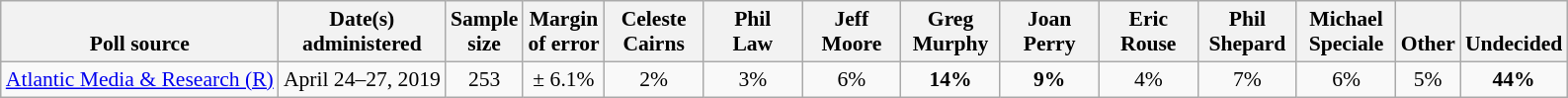<table class="wikitable" style="font-size:90%;text-align:center;">
<tr valign=bottom>
<th>Poll source</th>
<th>Date(s)<br>administered</th>
<th>Sample<br>size</th>
<th>Margin<br>of error</th>
<th style="width:60px;">Celeste<br>Cairns</th>
<th style="width:60px;">Phil<br>Law</th>
<th style="width:60px;">Jeff<br>Moore</th>
<th style="width:60px;">Greg<br>Murphy</th>
<th style="width:60px;">Joan<br>Perry</th>
<th style="width:60px;">Eric<br>Rouse</th>
<th style="width:60px;">Phil<br>Shepard</th>
<th style="width:60px;">Michael<br>Speciale</th>
<th>Other</th>
<th>Undecided</th>
</tr>
<tr>
<td style="text-align:left;"><a href='#'>Atlantic Media & Research (R)</a></td>
<td>April 24–27, 2019</td>
<td>253</td>
<td>± 6.1%</td>
<td>2%</td>
<td>3%</td>
<td>6%</td>
<td><strong>14%</strong></td>
<td><strong>9%</strong></td>
<td>4%</td>
<td>7%</td>
<td>6%</td>
<td>5%</td>
<td><strong>44%</strong></td>
</tr>
</table>
